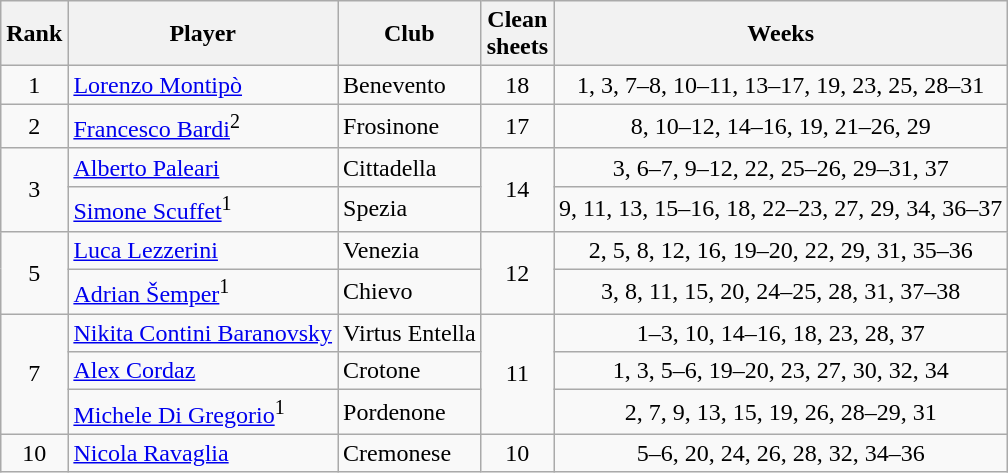<table class="wikitable" style="text-align:center">
<tr>
<th>Rank</th>
<th>Player</th>
<th>Club</th>
<th>Clean<br>sheets</th>
<th>Weeks</th>
</tr>
<tr>
<td>1</td>
<td align="left"> <a href='#'>Lorenzo Montipò</a></td>
<td align="left">Benevento</td>
<td>18</td>
<td>1, 3, 7–8, 10–11, 13–17, 19, 23, 25, 28–31</td>
</tr>
<tr>
<td>2</td>
<td align="left"> <a href='#'>Francesco Bardi</a><sup>2</sup></td>
<td align="left">Frosinone</td>
<td>17</td>
<td>8, 10–12, 14–16, 19, 21–26, 29</td>
</tr>
<tr>
<td rowspan="2">3</td>
<td align="left"> <a href='#'>Alberto Paleari</a></td>
<td align="left">Cittadella</td>
<td rowspan="2">14</td>
<td>3, 6–7, 9–12, 22, 25–26, 29–31, 37</td>
</tr>
<tr>
<td align="left"> <a href='#'>Simone Scuffet</a><sup>1</sup></td>
<td align="left">Spezia</td>
<td>9, 11, 13, 15–16, 18, 22–23, 27, 29, 34, 36–37</td>
</tr>
<tr>
<td rowspan="2">5</td>
<td align="left"> <a href='#'>Luca Lezzerini</a></td>
<td align="left">Venezia</td>
<td rowspan="2">12</td>
<td>2, 5, 8, 12, 16, 19–20, 22, 29, 31, 35–36</td>
</tr>
<tr>
<td align="left"> <a href='#'>Adrian Šemper</a><sup>1</sup></td>
<td align="left">Chievo</td>
<td>3, 8, 11, 15, 20, 24–25, 28, 31, 37–38</td>
</tr>
<tr>
<td rowspan="3">7</td>
<td align="left"> <a href='#'>Nikita Contini Baranovsky</a></td>
<td align="left">Virtus Entella</td>
<td rowspan="3">11</td>
<td>1–3, 10, 14–16, 18, 23, 28, 37</td>
</tr>
<tr>
<td align="left"> <a href='#'>Alex Cordaz</a></td>
<td align="left">Crotone</td>
<td>1, 3, 5–6, 19–20, 23, 27, 30, 32, 34</td>
</tr>
<tr>
<td align="left"> <a href='#'>Michele Di Gregorio</a><sup>1</sup></td>
<td align="left">Pordenone</td>
<td>2, 7, 9, 13, 15, 19, 26, 28–29, 31</td>
</tr>
<tr>
<td>10</td>
<td align="left"> <a href='#'>Nicola Ravaglia</a></td>
<td align="left">Cremonese</td>
<td>10</td>
<td>5–6, 20, 24, 26, 28, 32, 34–36</td>
</tr>
</table>
